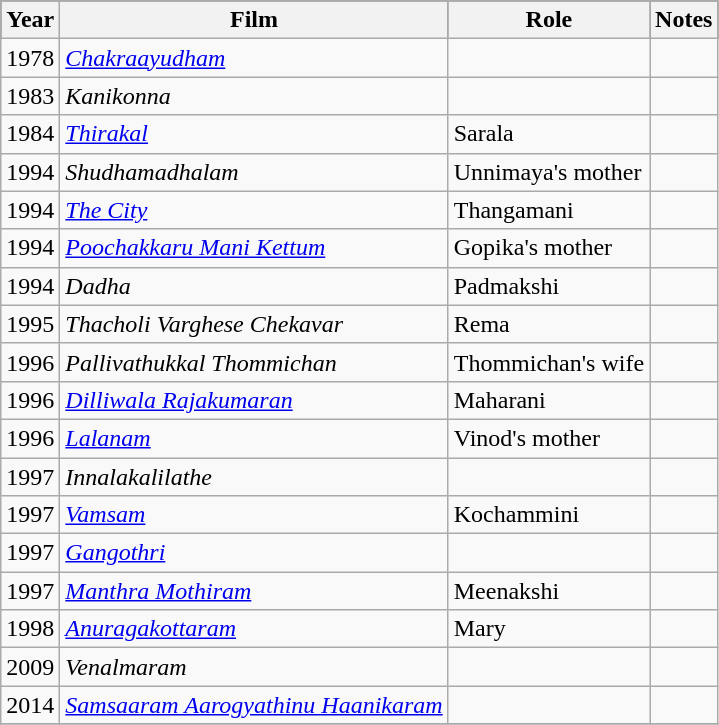<table class="wikitable sortable">
<tr style="background:#000;">
<th>Year</th>
<th>Film</th>
<th>Role</th>
<th class="unsortable">Notes</th>
</tr>
<tr>
<td>1978</td>
<td><em><a href='#'>Chakraayudham</a></em></td>
<td></td>
<td></td>
</tr>
<tr>
<td>1983</td>
<td><em>Kanikonna</em></td>
<td></td>
<td></td>
</tr>
<tr>
<td>1984</td>
<td><em><a href='#'>Thirakal</a></em></td>
<td>Sarala</td>
<td></td>
</tr>
<tr>
<td>1994</td>
<td><em>Shudhamadhalam</em></td>
<td>Unnimaya's mother</td>
<td></td>
</tr>
<tr>
<td>1994</td>
<td><em><a href='#'>The City</a></em></td>
<td>Thangamani</td>
<td></td>
</tr>
<tr>
<td>1994</td>
<td><em><a href='#'>Poochakkaru Mani Kettum</a> </em></td>
<td>Gopika's mother</td>
<td></td>
</tr>
<tr>
<td>1994</td>
<td><em>Dadha</em></td>
<td>Padmakshi</td>
<td></td>
</tr>
<tr>
<td>1995</td>
<td><em>Thacholi Varghese Chekavar </em></td>
<td>Rema</td>
<td></td>
</tr>
<tr>
<td>1996</td>
<td><em>Pallivathukkal Thommichan</em></td>
<td>Thommichan's wife</td>
<td></td>
</tr>
<tr>
<td>1996</td>
<td><em><a href='#'>Dilliwala Rajakumaran</a></em></td>
<td>Maharani</td>
<td></td>
</tr>
<tr>
<td>1996</td>
<td><em><a href='#'>Lalanam</a></em></td>
<td>Vinod's mother</td>
<td></td>
</tr>
<tr>
<td>1997</td>
<td><em>Innalakalilathe</em></td>
<td></td>
<td></td>
</tr>
<tr>
<td>1997</td>
<td><em><a href='#'>Vamsam</a></em></td>
<td>Kochammini</td>
<td></td>
</tr>
<tr>
<td>1997</td>
<td><em><a href='#'>Gangothri</a></em></td>
<td></td>
<td></td>
</tr>
<tr>
<td>1997</td>
<td><em><a href='#'>Manthra Mothiram</a></em></td>
<td>Meenakshi</td>
<td></td>
</tr>
<tr>
<td>1998</td>
<td><em><a href='#'>Anuragakottaram</a></em></td>
<td>Mary</td>
<td></td>
</tr>
<tr>
<td>2009</td>
<td><em>Venalmaram</em></td>
<td></td>
<td></td>
</tr>
<tr>
<td>2014</td>
<td><em><a href='#'>Samsaaram Aarogyathinu Haanikaram</a></em></td>
<td></td>
<td></td>
</tr>
<tr>
</tr>
</table>
